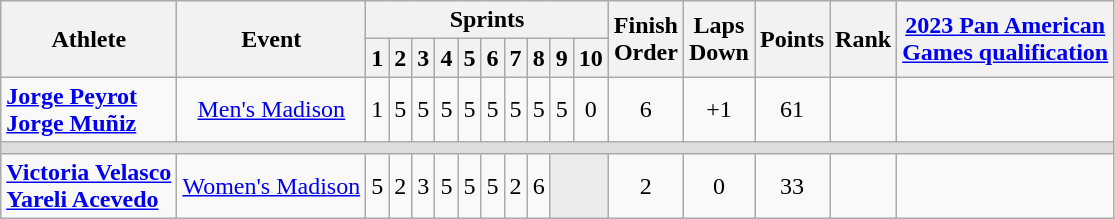<table class="wikitable">
<tr>
<th rowspan="2">Athlete</th>
<th rowspan="2">Event</th>
<th colspan="10">Sprints</th>
<th rowspan="2">Finish<br>Order</th>
<th rowspan="2">Laps<br>Down</th>
<th rowspan="2">Points</th>
<th rowspan="2">Rank</th>
<th rowspan="2"><a href='#'>2023 Pan American <br> Games qualification</a></th>
</tr>
<tr>
<th>1</th>
<th>2</th>
<th>3</th>
<th>4</th>
<th>5</th>
<th>6</th>
<th>7</th>
<th>8</th>
<th>9</th>
<th>10</th>
</tr>
<tr align="center">
<td style="white-space: nowrap;" align="left"><strong><a href='#'>Jorge Peyrot</a></strong><br><a href='#'><strong>Jorge Muñiz</strong></a></td>
<td><a href='#'>Men's Madison</a></td>
<td style="white-space: nowrap;">1</td>
<td>5</td>
<td>5</td>
<td>5</td>
<td>5</td>
<td>5</td>
<td>5</td>
<td>5</td>
<td>5</td>
<td>0</td>
<td>6</td>
<td>+1</td>
<td>61</td>
<td></td>
<td></td>
</tr>
<tr bgcolor="#ddd">
<td colspan="17"></td>
</tr>
<tr align="center">
<td style="white-space: nowrap;" align="left"><strong><a href='#'>Victoria Velasco</a></strong><br><strong><a href='#'>Yareli Acevedo</a></strong></td>
<td><a href='#'>Women's Madison</a></td>
<td>5</td>
<td>2</td>
<td>3</td>
<td>5</td>
<td>5</td>
<td>5</td>
<td>2</td>
<td>6</td>
<td colspan="2" style="background: #ECECEC; vertical-align: middle; text-align: center; " class="table-cast"></td>
<td>2</td>
<td>0</td>
<td>33</td>
<td></td>
<td></td>
</tr>
</table>
